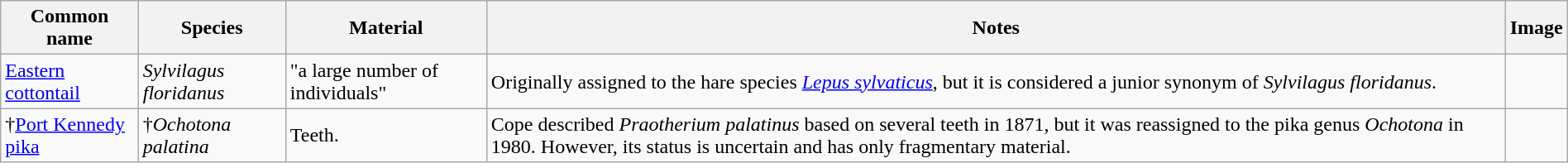<table class="wikitable" align="center" width="100%">
<tr>
<th>Common name</th>
<th>Species</th>
<th>Material</th>
<th>Notes</th>
<th>Image</th>
</tr>
<tr>
<td><a href='#'>Eastern cottontail</a></td>
<td><em>Sylvilagus floridanus</em></td>
<td>"a large number of individuals"</td>
<td>Originally assigned to the hare species <em><a href='#'>Lepus sylvaticus</a></em>, but it is considered a junior synonym of <em>Sylvilagus floridanus</em>.</td>
<td></td>
</tr>
<tr>
<td>†<a href='#'>Port Kennedy pika</a></td>
<td>†<em>Ochotona palatina</em></td>
<td>Teeth.</td>
<td>Cope described <em>Praotherium palatinus</em> based on several teeth in 1871, but it was reassigned to the pika genus <em>Ochotona</em> in 1980. However, its status is uncertain and has only fragmentary material.</td>
<td></td>
</tr>
</table>
